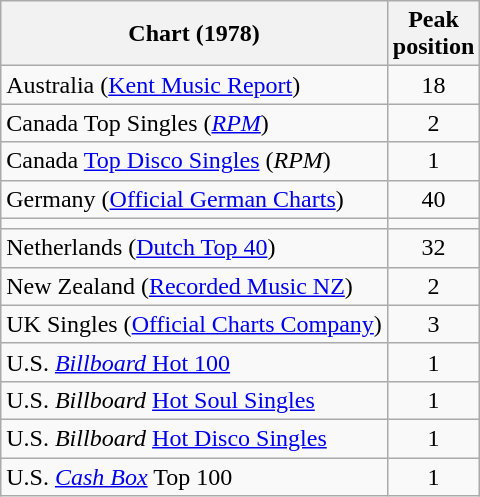<table class="wikitable sortable">
<tr>
<th>Chart (1978)</th>
<th>Peak<br>position</th>
</tr>
<tr>
<td>Australia (<a href='#'>Kent Music Report</a>)</td>
<td align="center">18</td>
</tr>
<tr>
<td>Canada Top Singles (<em><a href='#'>RPM</a></em>)</td>
<td style="text-align:center;">2</td>
</tr>
<tr>
<td>Canada <a href='#'>Top Disco Singles</a> (<em>RPM</em>)</td>
<td style="text-align:center;">1</td>
</tr>
<tr>
<td>Germany (<a href='#'>Official German Charts</a>)</td>
<td style="text-align:center;">40</td>
</tr>
<tr>
<td></td>
</tr>
<tr>
<td>Netherlands (<a href='#'>Dutch Top 40</a>)</td>
<td style="text-align:center;">32</td>
</tr>
<tr>
<td>New Zealand (<a href='#'>Recorded Music NZ</a>)</td>
<td style="text-align:center;">2</td>
</tr>
<tr>
<td>UK Singles (<a href='#'>Official Charts Company</a>)</td>
<td style="text-align:center;">3</td>
</tr>
<tr>
<td>U.S. <a href='#'><em>Billboard</em> Hot 100</a></td>
<td style="text-align:center;">1</td>
</tr>
<tr>
<td>U.S. <em>Billboard</em> <a href='#'>Hot Soul Singles</a></td>
<td style="text-align:center;">1</td>
</tr>
<tr>
<td>U.S. <em>Billboard</em> <a href='#'>Hot Disco Singles</a></td>
<td style="text-align:center;">1</td>
</tr>
<tr>
<td>U.S. <em><a href='#'>Cash Box</a></em> Top 100</td>
<td style="text-align:center;">1</td>
</tr>
</table>
